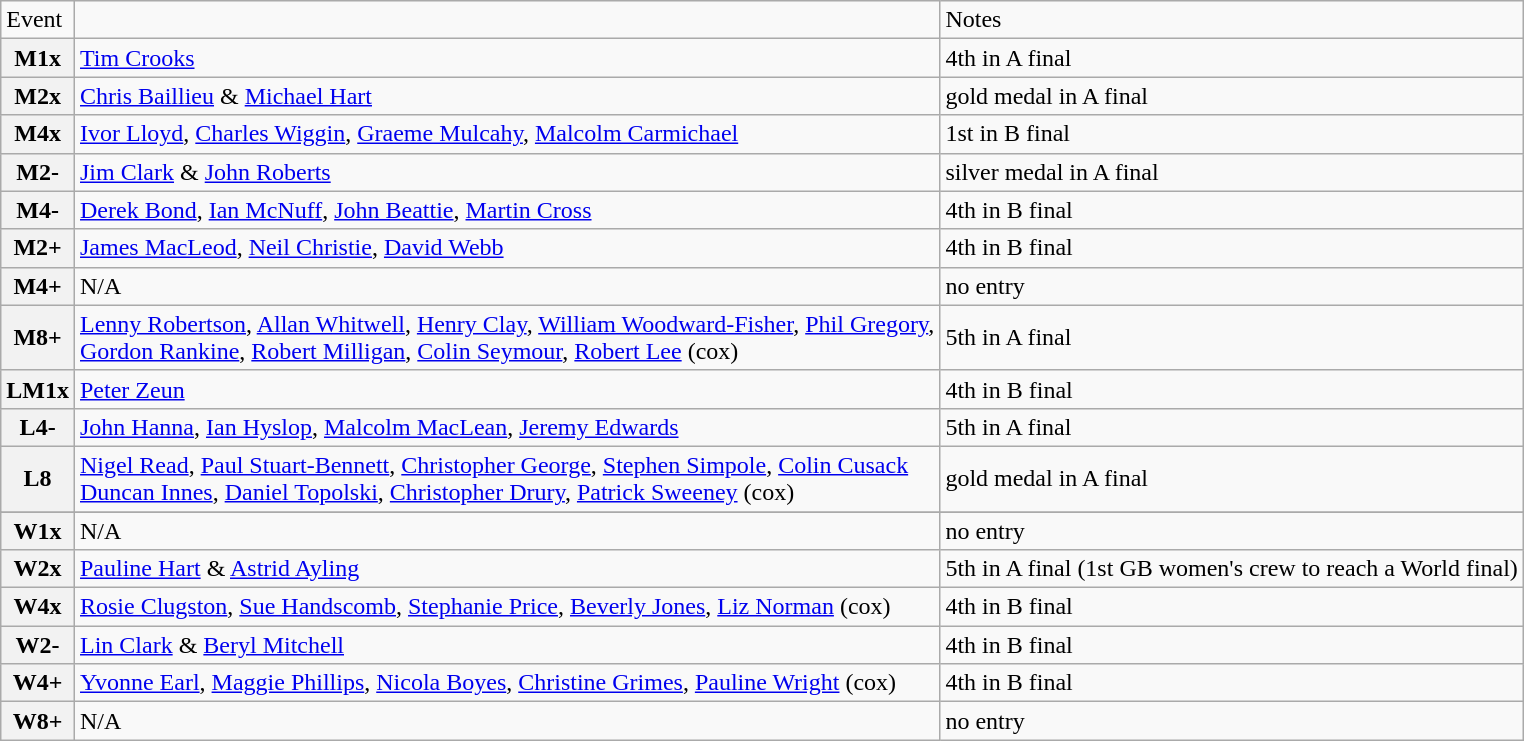<table class="wikitable">
<tr>
<td>Event</td>
<td></td>
<td>Notes</td>
</tr>
<tr>
<th>M1x</th>
<td><a href='#'>Tim Crooks</a></td>
<td>4th in A final</td>
</tr>
<tr>
<th>M2x</th>
<td><a href='#'>Chris Baillieu</a> & <a href='#'>Michael Hart</a></td>
<td>gold medal in A final</td>
</tr>
<tr>
<th>M4x</th>
<td><a href='#'>Ivor Lloyd</a>, <a href='#'>Charles Wiggin</a>, <a href='#'>Graeme Mulcahy</a>, <a href='#'>Malcolm Carmichael</a></td>
<td>1st in B final</td>
</tr>
<tr>
<th>M2-</th>
<td><a href='#'>Jim Clark</a> & <a href='#'>John Roberts</a></td>
<td>silver medal in A final</td>
</tr>
<tr>
<th>M4-</th>
<td><a href='#'>Derek Bond</a>, <a href='#'>Ian McNuff</a>, <a href='#'>John Beattie</a>, <a href='#'>Martin Cross</a></td>
<td>4th in B final</td>
</tr>
<tr>
<th>M2+</th>
<td><a href='#'>James MacLeod</a>, <a href='#'>Neil Christie</a>, <a href='#'>David Webb</a></td>
<td>4th in B final</td>
</tr>
<tr>
<th>M4+</th>
<td>N/A</td>
<td>no entry</td>
</tr>
<tr>
<th>M8+</th>
<td><a href='#'>Lenny Robertson</a>, <a href='#'>Allan Whitwell</a>, <a href='#'>Henry Clay</a>, <a href='#'>William Woodward-Fisher</a>, <a href='#'>Phil Gregory</a>, <br><a href='#'>Gordon Rankine</a>, <a href='#'>Robert Milligan</a>, <a href='#'>Colin Seymour</a>, <a href='#'>Robert Lee</a> (cox)</td>
<td>5th in A final</td>
</tr>
<tr>
<th>LM1x</th>
<td><a href='#'>Peter Zeun</a></td>
<td>4th in B final</td>
</tr>
<tr>
<th>L4-</th>
<td><a href='#'>John Hanna</a>, <a href='#'>Ian Hyslop</a>, <a href='#'>Malcolm MacLean</a>, <a href='#'>Jeremy Edwards</a></td>
<td>5th in A final</td>
</tr>
<tr>
<th>L8</th>
<td><a href='#'>Nigel Read</a>, <a href='#'>Paul Stuart-Bennett</a>, <a href='#'>Christopher George</a>, <a href='#'>Stephen Simpole</a>, <a href='#'>Colin Cusack</a> <br> <a href='#'>Duncan Innes</a>, <a href='#'>Daniel Topolski</a>, <a href='#'>Christopher Drury</a>, <a href='#'>Patrick Sweeney</a> (cox)</td>
<td>gold medal in A final</td>
</tr>
<tr>
</tr>
<tr>
<th>W1x</th>
<td>N/A</td>
<td>no entry</td>
</tr>
<tr>
<th>W2x</th>
<td><a href='#'>Pauline Hart</a> & <a href='#'>Astrid Ayling</a></td>
<td>5th in A final (1st GB women's crew to reach a World final)</td>
</tr>
<tr>
<th>W4x</th>
<td><a href='#'>Rosie Clugston</a>, <a href='#'>Sue Handscomb</a>, <a href='#'>Stephanie Price</a>, <a href='#'>Beverly Jones</a>, <a href='#'>Liz Norman</a> (cox)</td>
<td>4th in B final</td>
</tr>
<tr>
<th>W2-</th>
<td><a href='#'>Lin Clark</a> & <a href='#'>Beryl Mitchell</a></td>
<td>4th in B final</td>
</tr>
<tr>
<th>W4+</th>
<td><a href='#'>Yvonne Earl</a>, <a href='#'>Maggie Phillips</a>, <a href='#'>Nicola Boyes</a>, <a href='#'>Christine Grimes</a>, <a href='#'>Pauline Wright</a> (cox)</td>
<td>4th in B final</td>
</tr>
<tr>
<th>W8+</th>
<td>N/A</td>
<td>no entry</td>
</tr>
</table>
